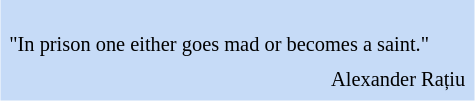<table class="toccolours" style="float: right; margin-left: 1em; margin-right: 2em; font-size: 85%; background:#c6dbf7; color:black; width:30em; max-width: 25%;" cellspacing="5">
<tr>
<td style="text-align: left;"><br>"In prison one either goes mad or becomes a saint."</td>
</tr>
<tr>
<td style="text-align: right;">Alexander Rațiu</td>
</tr>
</table>
